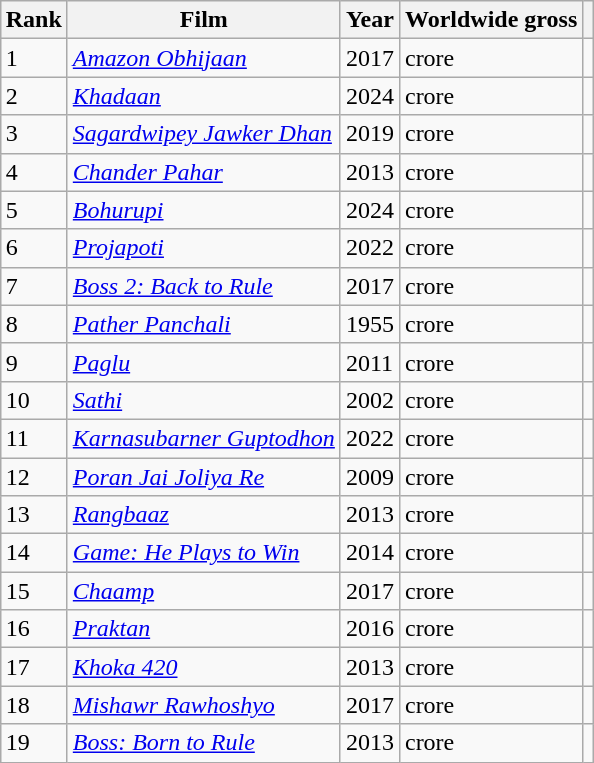<table class="wikitable sortable" style="margin:auto; margin:auto;">
<tr>
<th>Rank</th>
<th>Film</th>
<th>Year</th>
<th>Worldwide gross</th>
<th class="unsortable"></th>
</tr>
<tr>
<td>1</td>
<td><em><a href='#'>Amazon Obhijaan</a></em></td>
<td>2017</td>
<td> crore</td>
<td></td>
</tr>
<tr>
<td>2</td>
<td><em><a href='#'>Khadaan</a></em></td>
<td>2024</td>
<td> crore</td>
<td></td>
</tr>
<tr>
<td>3</td>
<td><em><a href='#'>Sagardwipey Jawker Dhan</a></em></td>
<td>2019</td>
<td> crore</td>
<td></td>
</tr>
<tr>
<td>4</td>
<td><em><a href='#'>Chander Pahar</a></em></td>
<td>2013</td>
<td> crore</td>
<td></td>
</tr>
<tr>
<td>5</td>
<td><em><a href='#'>Bohurupi</a></em></td>
<td>2024</td>
<td> crore</td>
<td></td>
</tr>
<tr>
<td>6</td>
<td><em><a href='#'>Projapoti</a></em></td>
<td>2022</td>
<td> crore</td>
<td></td>
</tr>
<tr>
<td>7</td>
<td><em><a href='#'>Boss 2: Back to Rule</a></em></td>
<td>2017</td>
<td> crore</td>
<td></td>
</tr>
<tr>
<td>8</td>
<td><em><a href='#'>Pather Panchali</a></em></td>
<td>1955</td>
<td> crore</td>
<td></td>
</tr>
<tr>
<td>9</td>
<td><em><a href='#'>Paglu</a></em></td>
<td>2011</td>
<td> crore</td>
<td></td>
</tr>
<tr>
<td>10</td>
<td><em><a href='#'>Sathi</a></em></td>
<td>2002</td>
<td> crore</td>
<td></td>
</tr>
<tr>
<td>11</td>
<td><em><a href='#'>Karnasubarner Guptodhon</a></em></td>
<td>2022</td>
<td> crore</td>
<td></td>
</tr>
<tr>
<td>12</td>
<td><em><a href='#'>Poran Jai Joliya Re</a></em></td>
<td>2009</td>
<td> crore</td>
<td></td>
</tr>
<tr>
<td>13</td>
<td><em><a href='#'>Rangbaaz</a></em></td>
<td>2013</td>
<td> crore</td>
<td></td>
</tr>
<tr>
<td>14</td>
<td><em><a href='#'>Game: He Plays to Win</a></em></td>
<td>2014</td>
<td> crore</td>
<td></td>
</tr>
<tr>
<td>15</td>
<td><em><a href='#'>Chaamp</a></em></td>
<td>2017</td>
<td> crore</td>
<td></td>
</tr>
<tr>
<td>16</td>
<td><em><a href='#'>Praktan</a></em></td>
<td>2016</td>
<td> crore</td>
<td></td>
</tr>
<tr>
<td>17</td>
<td><em><a href='#'>Khoka 420</a></em></td>
<td>2013</td>
<td> crore</td>
<td></td>
</tr>
<tr>
<td>18</td>
<td><em><a href='#'>Mishawr Rawhoshyo</a></em></td>
<td>2017</td>
<td> crore</td>
<td></td>
</tr>
<tr>
<td>19</td>
<td><em><a href='#'>Boss: Born to Rule</a></em></td>
<td>2013</td>
<td> crore</td>
<td></td>
</tr>
</table>
